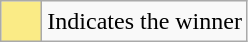<table class="wikitable">
<tr>
<td style="background:#FAEB86; height:20px; width:20px"></td>
<td>Indicates the winner</td>
</tr>
</table>
